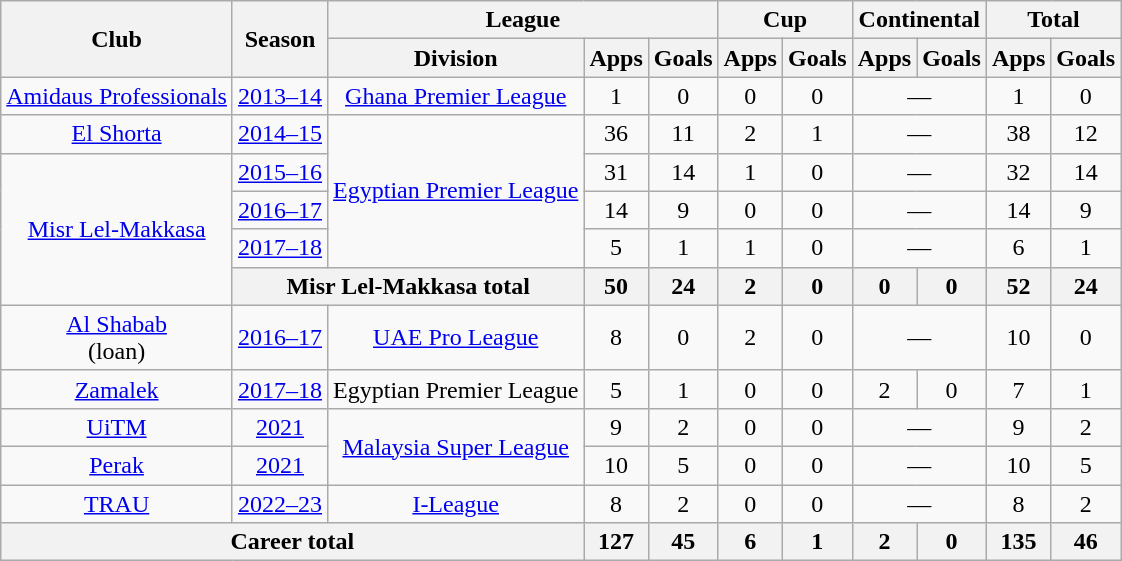<table class="wikitable" style="text-align:center">
<tr>
<th rowspan="2">Club</th>
<th rowspan="2">Season</th>
<th colspan="3">League</th>
<th colspan="2">Cup</th>
<th colspan="2">Continental</th>
<th colspan="2">Total</th>
</tr>
<tr>
<th>Division</th>
<th>Apps</th>
<th>Goals</th>
<th>Apps</th>
<th>Goals</th>
<th>Apps</th>
<th>Goals</th>
<th>Apps</th>
<th>Goals</th>
</tr>
<tr>
<td rowspan="1"><a href='#'>Amidaus Professionals</a></td>
<td><a href='#'>2013–14</a></td>
<td rowspan="1"><a href='#'>Ghana Premier League</a></td>
<td>1</td>
<td>0</td>
<td>0</td>
<td>0</td>
<td colspan="2">—</td>
<td>1</td>
<td>0</td>
</tr>
<tr>
<td rowspan="1"><a href='#'>El Shorta</a></td>
<td><a href='#'>2014–15</a></td>
<td rowspan="4"><a href='#'>Egyptian Premier League</a></td>
<td>36</td>
<td>11</td>
<td>2</td>
<td>1</td>
<td colspan="2">—</td>
<td>38</td>
<td>12</td>
</tr>
<tr>
<td rowspan="4"><a href='#'>Misr Lel-Makkasa</a></td>
<td><a href='#'>2015–16</a></td>
<td>31</td>
<td>14</td>
<td>1</td>
<td>0</td>
<td colspan="2">—</td>
<td>32</td>
<td>14</td>
</tr>
<tr>
<td><a href='#'>2016–17</a></td>
<td>14</td>
<td>9</td>
<td>0</td>
<td>0</td>
<td colspan="2">—</td>
<td>14</td>
<td>9</td>
</tr>
<tr>
<td><a href='#'>2017–18</a></td>
<td>5</td>
<td>1</td>
<td>1</td>
<td>0</td>
<td colspan="2">—</td>
<td>6</td>
<td>1</td>
</tr>
<tr>
<th colspan="2">Misr Lel-Makkasa total</th>
<th>50</th>
<th>24</th>
<th>2</th>
<th>0</th>
<th>0</th>
<th>0</th>
<th>52</th>
<th>24</th>
</tr>
<tr>
<td rowspan="1"><a href='#'>Al Shabab</a> <br>(loan)</td>
<td><a href='#'>2016–17</a></td>
<td rowspan="1"><a href='#'>UAE Pro League</a></td>
<td>8</td>
<td>0</td>
<td>2</td>
<td>0</td>
<td colspan="2">—</td>
<td>10</td>
<td>0</td>
</tr>
<tr>
<td rowspan="1"><a href='#'>Zamalek</a></td>
<td><a href='#'>2017–18</a></td>
<td rowspan="1">Egyptian Premier League</td>
<td>5</td>
<td>1</td>
<td>0</td>
<td>0</td>
<td>2</td>
<td>0</td>
<td>7</td>
<td>1</td>
</tr>
<tr>
<td rowspan="1"><a href='#'>UiTM</a></td>
<td><a href='#'>2021</a></td>
<td rowspan="2"><a href='#'>Malaysia Super League</a></td>
<td>9</td>
<td>2</td>
<td>0</td>
<td>0</td>
<td colspan="2">—</td>
<td>9</td>
<td>2</td>
</tr>
<tr>
<td rowspan="1"><a href='#'>Perak</a></td>
<td><a href='#'>2021</a></td>
<td>10</td>
<td>5</td>
<td>0</td>
<td>0</td>
<td colspan="2">—</td>
<td>10</td>
<td>5</td>
</tr>
<tr>
<td rowspan="1"><a href='#'>TRAU</a></td>
<td><a href='#'>2022–23</a></td>
<td rowspan="1"><a href='#'>I-League</a></td>
<td>8</td>
<td>2</td>
<td>0</td>
<td>0</td>
<td colspan="2">—</td>
<td>8</td>
<td>2</td>
</tr>
<tr>
<th colspan="3">Career total</th>
<th>127</th>
<th>45</th>
<th>6</th>
<th>1</th>
<th>2</th>
<th>0</th>
<th>135</th>
<th>46</th>
</tr>
</table>
